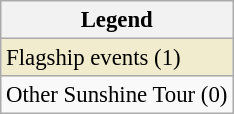<table class="wikitable" style="font-size:95%;">
<tr>
<th>Legend</th>
</tr>
<tr style="background:#f2ecce;">
<td>Flagship events (1)</td>
</tr>
<tr>
<td>Other Sunshine Tour (0)</td>
</tr>
</table>
